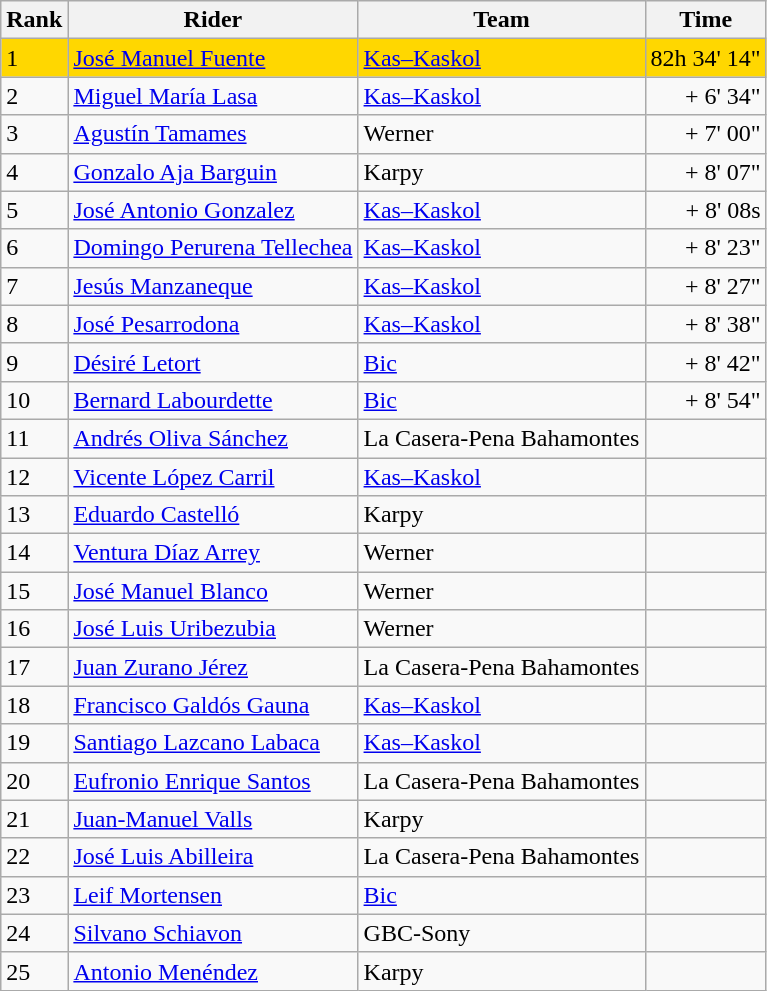<table class="wikitable">
<tr>
<th>Rank</th>
<th>Rider</th>
<th>Team</th>
<th>Time</th>
</tr>
<tr bgcolor=gold>
<td>1</td>
<td>	<a href='#'>José Manuel Fuente</a></td>
<td><a href='#'>Kas–Kaskol</a></td>
<td align="right">82h 34' 14"</td>
</tr>
<tr>
<td>2</td>
<td>	<a href='#'>Miguel María Lasa</a></td>
<td><a href='#'>Kas–Kaskol</a></td>
<td align="right">+ 6' 34"</td>
</tr>
<tr>
<td>3</td>
<td>	<a href='#'>Agustín Tamames</a></td>
<td>Werner</td>
<td align="right">+ 7' 00"</td>
</tr>
<tr>
<td>4</td>
<td>	<a href='#'>Gonzalo Aja Barguin</a></td>
<td>Karpy</td>
<td align="right">+ 8' 07"</td>
</tr>
<tr>
<td>5</td>
<td>	<a href='#'>José Antonio Gonzalez</a></td>
<td><a href='#'>Kas–Kaskol</a></td>
<td align="right">+ 8' 08s</td>
</tr>
<tr>
<td>6</td>
<td>	<a href='#'>Domingo Perurena Tellechea</a></td>
<td><a href='#'>Kas–Kaskol</a></td>
<td align="right">+ 8' 23"</td>
</tr>
<tr>
<td>7</td>
<td>	<a href='#'>Jesús Manzaneque</a></td>
<td><a href='#'>Kas–Kaskol</a></td>
<td align="right">+ 8' 27"</td>
</tr>
<tr>
<td>8</td>
<td>	<a href='#'>José Pesarrodona</a></td>
<td><a href='#'>Kas–Kaskol</a></td>
<td align="right">+ 8' 38"</td>
</tr>
<tr>
<td>9</td>
<td>	<a href='#'>Désiré Letort</a></td>
<td><a href='#'>Bic</a></td>
<td align="right">+ 8' 42"</td>
</tr>
<tr>
<td>10</td>
<td>	<a href='#'>Bernard Labourdette</a></td>
<td><a href='#'>Bic</a></td>
<td align="right">+ 8' 54"</td>
</tr>
<tr>
<td>11</td>
<td> 	<a href='#'>Andrés Oliva Sánchez</a></td>
<td>La Casera-Pena Bahamontes</td>
<td align="right"></td>
</tr>
<tr>
<td>12</td>
<td>	<a href='#'>Vicente López Carril</a></td>
<td><a href='#'>Kas–Kaskol</a></td>
<td align="right"></td>
</tr>
<tr>
<td>13</td>
<td>	<a href='#'>Eduardo Castelló</a></td>
<td>Karpy</td>
<td align="right"></td>
</tr>
<tr>
<td>14</td>
<td>	<a href='#'>Ventura Díaz Arrey</a></td>
<td>Werner</td>
<td align="right"></td>
</tr>
<tr>
<td>15</td>
<td>	<a href='#'>José Manuel Blanco</a></td>
<td>Werner</td>
<td align="right"></td>
</tr>
<tr>
<td>16</td>
<td> 	<a href='#'>José Luis Uribezubia</a></td>
<td>Werner</td>
<td align="right"></td>
</tr>
<tr>
<td>17</td>
<td>	<a href='#'>Juan Zurano Jérez</a></td>
<td>La Casera-Pena Bahamontes</td>
<td align="right"></td>
</tr>
<tr>
<td>18</td>
<td>	<a href='#'>Francisco Galdós Gauna</a></td>
<td><a href='#'>Kas–Kaskol</a></td>
<td align="right"></td>
</tr>
<tr>
<td>19</td>
<td>	<a href='#'>Santiago Lazcano Labaca</a></td>
<td><a href='#'>Kas–Kaskol</a></td>
<td align="right"></td>
</tr>
<tr>
<td>20</td>
<td>	<a href='#'>Eufronio Enrique Santos</a></td>
<td>La Casera-Pena Bahamontes</td>
<td align="right"></td>
</tr>
<tr>
<td>21</td>
<td>	<a href='#'>Juan-Manuel Valls</a></td>
<td>Karpy</td>
<td align="right"></td>
</tr>
<tr>
<td>22</td>
<td>	<a href='#'>José Luis Abilleira</a></td>
<td>La Casera-Pena Bahamontes</td>
<td align="right"></td>
</tr>
<tr>
<td>23</td>
<td> 	<a href='#'>Leif Mortensen</a></td>
<td><a href='#'>Bic</a></td>
<td align="right"></td>
</tr>
<tr>
<td>24</td>
<td> 	<a href='#'>Silvano Schiavon</a></td>
<td>GBC-Sony</td>
<td align="right"></td>
</tr>
<tr>
<td>25</td>
<td> 	<a href='#'>Antonio Menéndez</a></td>
<td>Karpy</td>
<td align="right"></td>
</tr>
</table>
